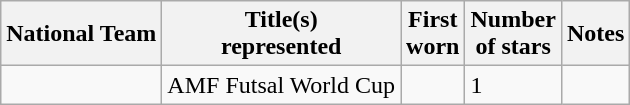<table class="wikitable sortable">
<tr>
<th>National Team</th>
<th>Title(s)<br>represented</th>
<th>First<br>worn</th>
<th>Number<br>of stars</th>
<th class="unsortable">Notes</th>
</tr>
<tr ->
<td></td>
<td>AMF Futsal World Cup</td>
<td></td>
<td>1</td>
<td></td>
</tr>
</table>
